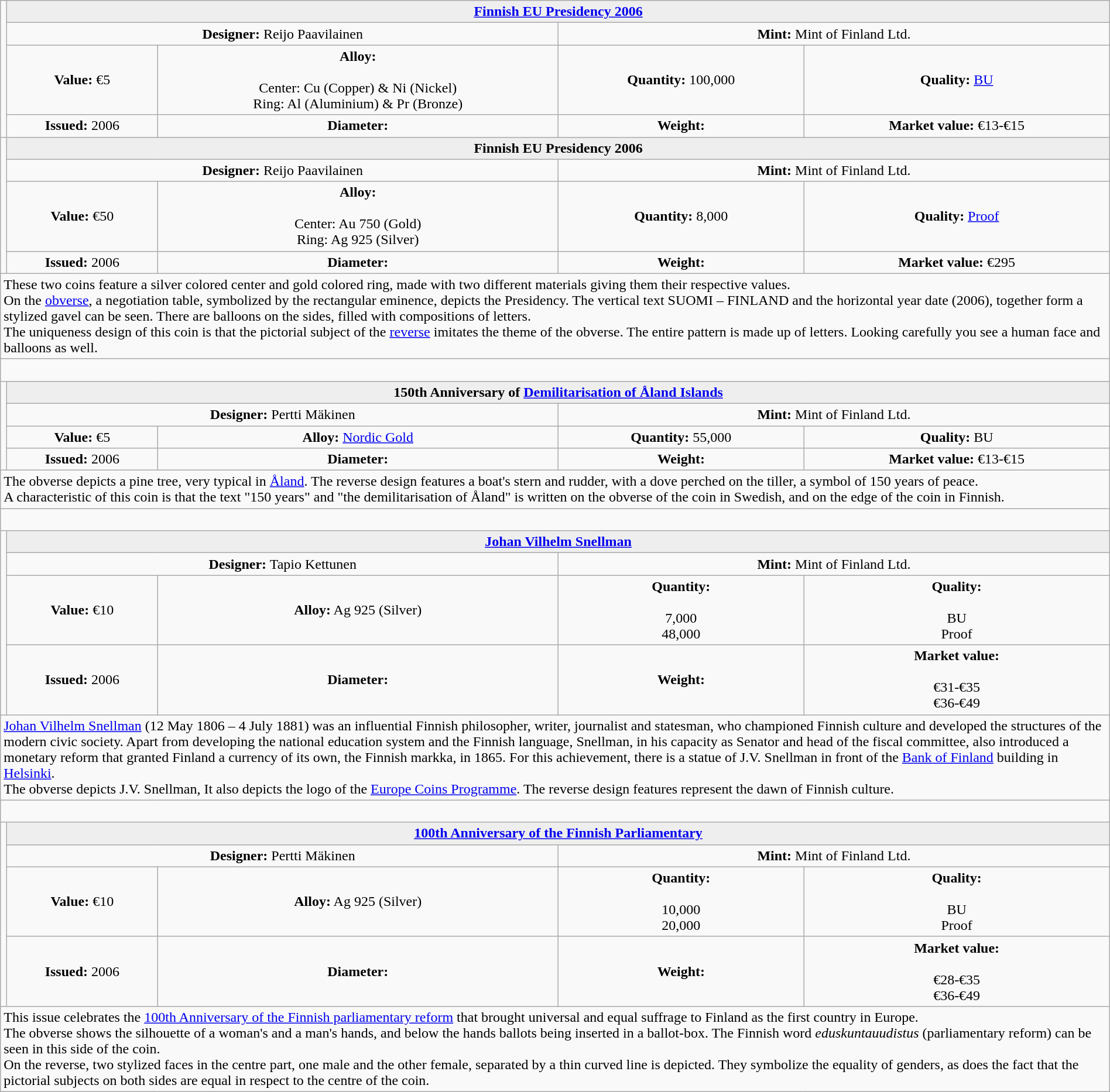<table class="wikitable" style="width:100%;">
<tr>
<td rowspan="4"  style="white-space:nowrap; width:330px; text-align:center;"></td>
<th colspan="4"  style="text-align:center; background:#eee;"><a href='#'>Finnish EU Presidency 2006</a></th>
</tr>
<tr style="text-align:center;">
<td colspan="2"  style="width:50%; "><strong>Designer:</strong> Reijo Paavilainen</td>
<td colspan="2"  style="width:50%; "><strong>Mint:</strong> Mint of Finland Ltd.</td>
</tr>
<tr>
<td align=center><strong>Value:</strong> €5</td>
<td align=center><strong>Alloy:</strong> <br><br>Center: Cu (Copper) & Ni (Nickel)<br>
Ring: Al (Aluminium) & Pr (Bronze)</td>
<td align=center><strong>Quantity:</strong> 100,000</td>
<td align=center><strong>Quality:</strong> <a href='#'>BU</a></td>
</tr>
<tr>
<td align=center><strong>Issued:</strong> 2006</td>
<td align=center><strong>Diameter:</strong> </td>
<td align=center><strong>Weight:</strong> </td>
<td align=center><strong>Market value:</strong> €13-€15</td>
</tr>
<tr>
<td rowspan="4"  style="white-space:nowrap; width:330px; text-align:center;"></td>
<th colspan="4"  style="text-align:center; background:#eee;">Finnish EU Presidency 2006</th>
</tr>
<tr style="text-align:center;">
<td colspan="2"  style="width:50%; "><strong>Designer:</strong> Reijo Paavilainen</td>
<td colspan="2"  style="width:50%; "><strong>Mint:</strong> Mint of Finland Ltd.</td>
</tr>
<tr>
<td align=center><strong>Value:</strong> €50</td>
<td align=center><strong>Alloy:</strong>  <br><br>Center: Au 750 (Gold)<br>
Ring: Ag 925 (Silver)</td>
<td align=center><strong>Quantity:</strong>  8,000</td>
<td align=center><strong>Quality:</strong> <a href='#'>Proof</a></td>
</tr>
<tr>
<td align=center><strong>Issued:</strong> 2006</td>
<td align=center><strong>Diameter:</strong> </td>
<td align=center><strong>Weight:</strong> </td>
<td align=center><strong>Market value:</strong> €295</td>
</tr>
<tr>
<td colspan="5" style="text-align:left;">These two coins feature a silver colored center and gold colored ring, made with two different materials giving them their respective values.<br>On the <a href='#'>obverse</a>, a negotiation table, symbolized by the rectangular eminence, depicts the Presidency. The vertical text SUOMI – FINLAND and the horizontal year date (2006), together form a stylized gavel can be seen. There are balloons on the sides, filled with compositions of letters.<br>The uniqueness design of this coin is that the pictorial subject of the <a href='#'>reverse</a> imitates the theme of the obverse. The entire pattern is made up of letters. Looking carefully you see a human face and balloons as well.</td>
</tr>
<tr>
<td colspan="5"> </td>
</tr>
<tr>
<td rowspan="4"  style="white-space:nowrap; width:330px; text-align:center;"></td>
<th colspan="4"  style="text-align:center; background:#eee;">150th Anniversary of <a href='#'>Demilitarisation of Åland Islands</a></th>
</tr>
<tr style="text-align:center;">
<td colspan="2"  style="width:50%; "><strong>Designer:</strong> Pertti Mäkinen</td>
<td colspan="2"  style="width:50%; "><strong>Mint:</strong> Mint of Finland Ltd.</td>
</tr>
<tr>
<td align=center><strong>Value:</strong> €5</td>
<td align=center><strong>Alloy:</strong> <a href='#'>Nordic Gold</a></td>
<td align=center><strong>Quantity:</strong>  55,000</td>
<td align=center><strong>Quality:</strong> BU</td>
</tr>
<tr>
<td align=center><strong>Issued:</strong> 2006</td>
<td align=center><strong>Diameter:</strong> </td>
<td align=center><strong>Weight:</strong> </td>
<td align=center><strong>Market value:</strong> €13-€15</td>
</tr>
<tr>
<td colspan="5" style="text-align:left;">The obverse depicts a pine tree, very typical in <a href='#'>Åland</a>. The reverse design features a boat's stern and rudder, with a dove perched on the tiller, a symbol of 150 years of peace.<br>A characteristic of this coin is that the text "150 years" and "the demilitarisation of Åland" is written on the obverse of the coin in Swedish, and on the edge of the coin in Finnish.</td>
</tr>
<tr>
<td colspan="5"> </td>
</tr>
<tr>
<td rowspan="4"  style="white-space:nowrap; width:330px; text-align:center;"></td>
<th colspan="4"  style="text-align:center; background:#eee;"><a href='#'>Johan Vilhelm Snellman</a></th>
</tr>
<tr style="text-align:center;">
<td colspan="2"  style="width:50%; "><strong>Designer:</strong> Tapio Kettunen</td>
<td colspan="2"  style="width:50%; "><strong>Mint:</strong> Mint of Finland Ltd.</td>
</tr>
<tr>
<td align=center><strong>Value:</strong> €10</td>
<td align=center><strong>Alloy:</strong> Ag 925 (Silver)</td>
<td align=center><strong>Quantity:</strong> <br><br>7,000<br>
48,000</td>
<td align=center><strong>Quality:</strong> <br><br>BU<br>
Proof</td>
</tr>
<tr>
<td align=center><strong>Issued:</strong> 2006</td>
<td align=center><strong>Diameter:</strong> </td>
<td align=center><strong>Weight:</strong> </td>
<td align=center><strong>Market value:</strong><br><br>€31-€35<br>
€36-€49</td>
</tr>
<tr>
<td colspan="5" style="text-align:left;"><a href='#'>Johan Vilhelm Snellman</a> (12 May 1806 – 4 July 1881) was an influential Finnish philosopher, writer, journalist and statesman, who championed Finnish culture and developed the structures of the modern civic society. Apart from developing the national education system and the Finnish language, Snellman, in his capacity as Senator and head of the fiscal committee, also introduced a monetary reform that granted Finland a currency of its own, the Finnish markka, in 1865. For this achievement, there is a statue of J.V. Snellman in front of the <a href='#'>Bank of Finland</a> building in <a href='#'>Helsinki</a>.<br>The obverse depicts J.V. Snellman, It also depicts the logo of the <a href='#'>Europe Coins Programme</a>. The reverse design features represent the dawn of Finnish culture.</td>
</tr>
<tr>
<td colspan="5"> </td>
</tr>
<tr>
<td rowspan="4"  style="white-space:nowrap; width:330px; text-align:center;"></td>
<th colspan="4"  style="text-align:center; background:#eee;"><a href='#'>100th Anniversary of the Finnish Parliamentary</a></th>
</tr>
<tr style="text-align:center;">
<td colspan="2"  style="width:50%; "><strong>Designer:</strong> Pertti Mäkinen</td>
<td colspan="2"  style="width:50%; "><strong>Mint:</strong> Mint of Finland Ltd.</td>
</tr>
<tr>
<td align=center><strong>Value:</strong> €10</td>
<td align=center><strong>Alloy:</strong> Ag 925 (Silver)</td>
<td align=center><strong>Quantity:</strong> <br><br>10,000<br>
20,000</td>
<td align=center><strong>Quality:</strong> <br><br>BU<br>
Proof</td>
</tr>
<tr>
<td align=center><strong>Issued:</strong> 2006</td>
<td align=center><strong>Diameter:</strong> </td>
<td align=center><strong>Weight:</strong> </td>
<td align=center><strong>Market value:</strong><br><br>€28-€35<br>
€36-€49</td>
</tr>
<tr>
<td colspan="5" style="text-align:left;">This issue celebrates the <a href='#'>100th Anniversary of the Finnish parliamentary reform</a> that brought universal and equal suffrage to Finland as the first country in Europe.<br>The obverse shows the silhouette of a woman's and a man's hands, and below the hands ballots being inserted in a ballot-box. The Finnish word <em>eduskuntauudistus</em> (parliamentary reform) can be seen in this side of the coin.<br>On the reverse, two stylized faces in the centre part, one male and the other female, separated by a thin curved line is depicted. They symbolize the equality of genders, as does the fact that the pictorial subjects on both sides are equal in respect to the centre of the coin.</td>
</tr>
</table>
